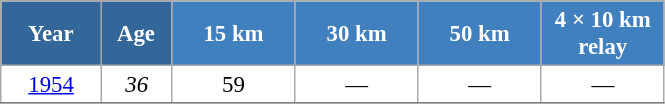<table class="wikitable" style="font-size:95%; text-align:center; border:grey solid 1px; border-collapse:collapse; background:#ffffff;">
<tr>
<th style="background-color:#369; color:white; width:60px;"> Year </th>
<th style="background-color:#369; color:white; width:40px;"> Age </th>
<th style="background-color:#4180be; color:white; width:75px;"> 15 km </th>
<th style="background-color:#4180be; color:white; width:75px;"> 30 km </th>
<th style="background-color:#4180be; color:white; width:75px;"> 50 km </th>
<th style="background-color:#4180be; color:white; width:75px;"> 4 × 10 km <br> relay </th>
</tr>
<tr>
<td><a href='#'>1954</a></td>
<td><em>36</em></td>
<td>59</td>
<td>—</td>
<td>—</td>
<td>—</td>
</tr>
<tr>
</tr>
</table>
